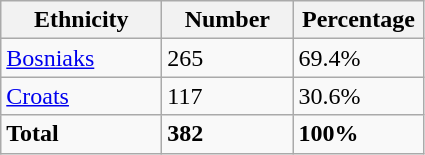<table class="wikitable">
<tr>
<th width="100px">Ethnicity</th>
<th width="80px">Number</th>
<th width="80px">Percentage</th>
</tr>
<tr>
<td><a href='#'>Bosniaks</a></td>
<td>265</td>
<td>69.4%</td>
</tr>
<tr>
<td><a href='#'>Croats</a></td>
<td>117</td>
<td>30.6%</td>
</tr>
<tr>
<td><strong>Total</strong></td>
<td><strong>382</strong></td>
<td><strong>100%</strong></td>
</tr>
</table>
